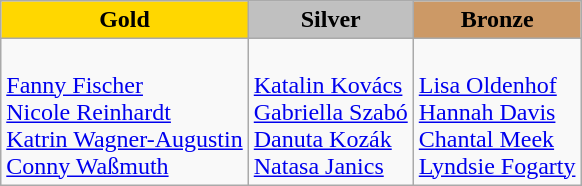<table class="wikitable">
<tr>
<td align=center bgcolor=gold> <strong>Gold</strong></td>
<td align=center bgcolor=silver> <strong>Silver</strong></td>
<td align=center bgcolor=cc9966> <strong>Bronze</strong></td>
</tr>
<tr>
<td><br><a href='#'>Fanny Fischer</a><br><a href='#'>Nicole Reinhardt</a><br><a href='#'>Katrin Wagner-Augustin</a><br><a href='#'>Conny Waßmuth</a></td>
<td><br><a href='#'>Katalin Kovács</a><br><a href='#'>Gabriella Szabó</a><br><a href='#'>Danuta Kozák</a><br><a href='#'>Natasa Janics</a></td>
<td><br><a href='#'>Lisa Oldenhof</a><br><a href='#'>Hannah Davis</a><br><a href='#'>Chantal Meek</a><br><a href='#'>Lyndsie Fogarty</a></td>
</tr>
</table>
